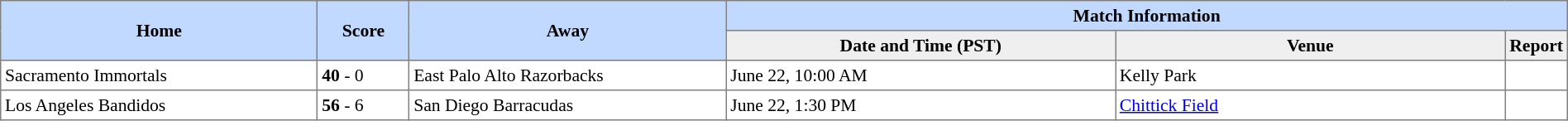<table border="1" cellpadding="3" cellspacing="0" style="border-collapse:collapse; font-size:90%; width:100%">
<tr style="background:#c1d8ff;">
<th rowspan="2" style="width:21%;">Home</th>
<th rowspan="2" style="width:6%;">Score</th>
<th rowspan="2" style="width:21%;">Away</th>
<th colspan="3">Match Information</th>
</tr>
<tr style="background:#efefef;">
<th width="26%">Date and Time (PST)</th>
<th width="26%">Venue</th>
<td><strong>Report</strong></td>
</tr>
<tr>
<td><strong></strong> Sacramento Immortals</td>
<td><strong>40</strong> - 0</td>
<td> East Palo Alto Razorbacks</td>
<td>June 22, 10:00 AM</td>
<td>Kelly Park</td>
<td></td>
</tr>
<tr>
<td> Los Angeles Bandidos</td>
<td><strong>56</strong> - 6</td>
<td><strong></strong> San Diego Barracudas</td>
<td>June 22, 1:30 PM</td>
<td><a href='#'>Chittick Field</a></td>
<td></td>
</tr>
</table>
